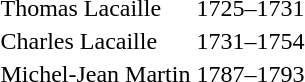<table>
<tr>
<td>Thomas Lacaille</td>
<td>1725–1731</td>
</tr>
<tr>
<td>Charles Lacaille</td>
<td>1731–1754</td>
</tr>
<tr>
<td>Michel-Jean Martin</td>
<td>1787–1793</td>
</tr>
</table>
